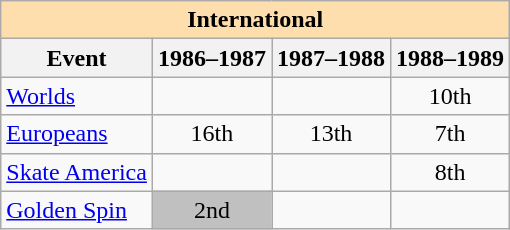<table class="wikitable" style="text-align:center">
<tr>
<th style="background-color: #ffdead; " colspan=9 align=center><strong>International</strong></th>
</tr>
<tr>
<th>Event</th>
<th>1986–1987</th>
<th>1987–1988</th>
<th>1988–1989</th>
</tr>
<tr>
<td align=left><a href='#'>Worlds</a></td>
<td></td>
<td></td>
<td>10th</td>
</tr>
<tr>
<td align=left><a href='#'>Europeans</a></td>
<td>16th</td>
<td>13th</td>
<td>7th</td>
</tr>
<tr>
<td align=left><a href='#'>Skate America</a></td>
<td></td>
<td></td>
<td>8th</td>
</tr>
<tr>
<td align=left><a href='#'>Golden Spin</a></td>
<td bgcolor=silver>2nd</td>
<td></td>
<td></td>
</tr>
</table>
